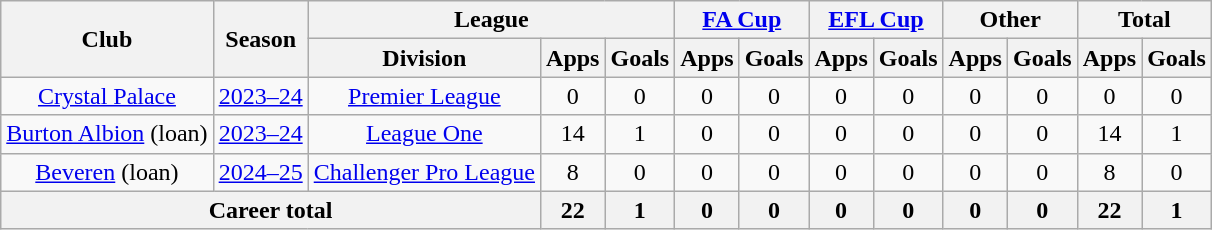<table class="wikitable" style="text-align: center;">
<tr>
<th rowspan="2">Club</th>
<th rowspan="2">Season</th>
<th colspan="3">League</th>
<th colspan="2"><a href='#'>FA Cup</a></th>
<th colspan="2"><a href='#'>EFL Cup</a></th>
<th colspan="2">Other</th>
<th colspan="2">Total</th>
</tr>
<tr>
<th>Division</th>
<th>Apps</th>
<th>Goals</th>
<th>Apps</th>
<th>Goals</th>
<th>Apps</th>
<th>Goals</th>
<th>Apps</th>
<th>Goals</th>
<th>Apps</th>
<th>Goals</th>
</tr>
<tr>
<td><a href='#'>Crystal Palace</a></td>
<td><a href='#'>2023–24</a></td>
<td><a href='#'>Premier League</a></td>
<td>0</td>
<td>0</td>
<td>0</td>
<td>0</td>
<td>0</td>
<td>0</td>
<td>0</td>
<td>0</td>
<td>0</td>
<td>0</td>
</tr>
<tr>
<td><a href='#'>Burton Albion</a> (loan)</td>
<td><a href='#'>2023–24</a></td>
<td><a href='#'>League One</a></td>
<td>14</td>
<td>1</td>
<td>0</td>
<td>0</td>
<td>0</td>
<td>0</td>
<td>0</td>
<td>0</td>
<td>14</td>
<td>1</td>
</tr>
<tr>
<td><a href='#'>Beveren</a> (loan)</td>
<td><a href='#'>2024–25</a></td>
<td><a href='#'>Challenger Pro League</a></td>
<td>8</td>
<td>0</td>
<td>0</td>
<td>0</td>
<td>0</td>
<td>0</td>
<td>0</td>
<td>0</td>
<td>8</td>
<td>0</td>
</tr>
<tr>
<th colspan=3>Career total</th>
<th>22</th>
<th>1</th>
<th>0</th>
<th>0</th>
<th>0</th>
<th>0</th>
<th>0</th>
<th>0</th>
<th>22</th>
<th>1</th>
</tr>
</table>
